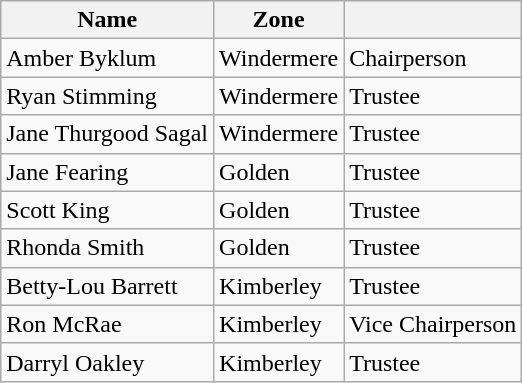<table class="wikitable">
<tr>
<th>Name</th>
<th>Zone</th>
<th></th>
</tr>
<tr>
<td>Amber Byklum</td>
<td>Windermere</td>
<td>Chairperson</td>
</tr>
<tr>
<td>Ryan Stimming</td>
<td>Windermere</td>
<td>Trustee</td>
</tr>
<tr>
<td>Jane Thurgood Sagal</td>
<td>Windermere</td>
<td>Trustee</td>
</tr>
<tr>
<td>Jane Fearing</td>
<td>Golden</td>
<td>Trustee</td>
</tr>
<tr>
<td>Scott King</td>
<td>Golden</td>
<td>Trustee</td>
</tr>
<tr>
<td>Rhonda Smith</td>
<td>Golden</td>
<td>Trustee</td>
</tr>
<tr>
<td>Betty-Lou Barrett</td>
<td>Kimberley</td>
<td>Trustee</td>
</tr>
<tr>
<td>Ron McRae</td>
<td>Kimberley</td>
<td>Vice Chairperson</td>
</tr>
<tr>
<td>Darryl Oakley</td>
<td>Kimberley</td>
<td>Trustee</td>
</tr>
</table>
